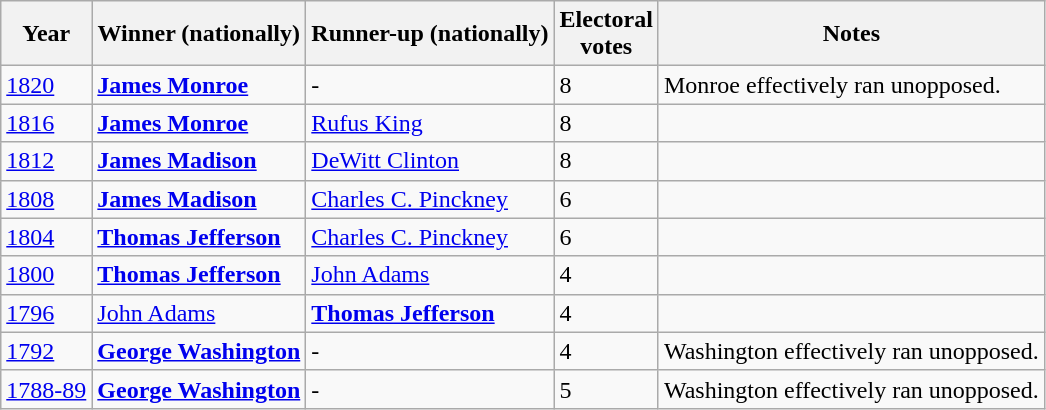<table class="wikitable sortable">
<tr>
<th data-sort-type="number">Year</th>
<th>Winner (nationally)</th>
<th>Runner-up (nationally)</th>
<th data-sort-type="number">Electoral<br>votes</th>
<th class="unsortable">Notes</th>
</tr>
<tr>
<td><a href='#'>1820</a></td>
<td><strong><a href='#'>James Monroe</a></strong></td>
<td>-</td>
<td>8</td>
<td>Monroe effectively ran unopposed.</td>
</tr>
<tr>
<td><a href='#'>1816</a></td>
<td><strong><a href='#'>James Monroe</a></strong></td>
<td><a href='#'>Rufus King</a></td>
<td>8</td>
<td></td>
</tr>
<tr>
<td><a href='#'>1812</a></td>
<td><strong><a href='#'>James Madison</a></strong></td>
<td><a href='#'>DeWitt Clinton</a></td>
<td>8</td>
<td></td>
</tr>
<tr>
<td><a href='#'>1808</a></td>
<td><strong><a href='#'>James Madison</a></strong></td>
<td><a href='#'>Charles C. Pinckney</a></td>
<td>6</td>
<td></td>
</tr>
<tr>
<td><a href='#'>1804</a></td>
<td><strong><a href='#'>Thomas Jefferson</a></strong></td>
<td><a href='#'>Charles C. Pinckney</a></td>
<td>6</td>
<td></td>
</tr>
<tr>
<td><a href='#'>1800</a></td>
<td><strong><a href='#'>Thomas Jefferson</a></strong></td>
<td><a href='#'>John Adams</a></td>
<td>4</td>
<td></td>
</tr>
<tr>
<td><a href='#'>1796</a></td>
<td><a href='#'>John Adams</a></td>
<td><strong><a href='#'>Thomas Jefferson</a></strong></td>
<td>4</td>
<td></td>
</tr>
<tr>
<td><a href='#'>1792</a></td>
<td><strong><a href='#'>George Washington</a></strong></td>
<td>-</td>
<td>4</td>
<td>Washington effectively ran unopposed.</td>
</tr>
<tr>
<td><a href='#'>1788-89</a></td>
<td><strong><a href='#'>George Washington</a></strong></td>
<td>-</td>
<td>5</td>
<td>Washington effectively ran unopposed.</td>
</tr>
</table>
